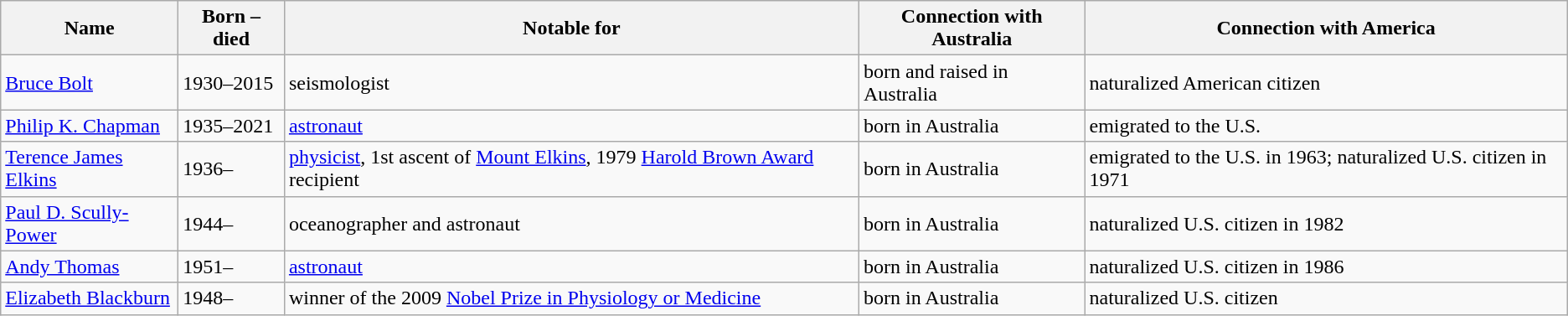<table class="wikitable">
<tr>
<th>Name</th>
<th>Born – died</th>
<th>Notable for</th>
<th>Connection with Australia</th>
<th>Connection with America</th>
</tr>
<tr>
<td><a href='#'>Bruce Bolt</a></td>
<td>1930–2015</td>
<td>seismologist</td>
<td>born and raised in Australia</td>
<td>naturalized American citizen</td>
</tr>
<tr>
<td><a href='#'>Philip K. Chapman</a></td>
<td>1935–2021</td>
<td><a href='#'>astronaut</a></td>
<td>born in Australia</td>
<td>emigrated to the U.S.</td>
</tr>
<tr>
<td><a href='#'>Terence James Elkins</a></td>
<td>1936–</td>
<td><a href='#'>physicist</a>, 1st ascent of <a href='#'>Mount Elkins</a>, 1979 <a href='#'>Harold Brown Award</a> recipient</td>
<td>born in Australia</td>
<td>emigrated to the U.S. in 1963; naturalized U.S. citizen in 1971</td>
</tr>
<tr>
<td><a href='#'>Paul D. Scully-Power</a></td>
<td>1944–</td>
<td>oceanographer and astronaut</td>
<td>born in Australia</td>
<td>naturalized U.S. citizen in 1982</td>
</tr>
<tr>
<td><a href='#'>Andy Thomas</a></td>
<td>1951–</td>
<td><a href='#'>astronaut</a></td>
<td>born in Australia</td>
<td>naturalized U.S. citizen in 1986</td>
</tr>
<tr>
<td><a href='#'>Elizabeth Blackburn</a></td>
<td>1948–</td>
<td>winner of the 2009 <a href='#'>Nobel Prize in Physiology or Medicine</a></td>
<td>born in Australia</td>
<td>naturalized U.S. citizen</td>
</tr>
</table>
